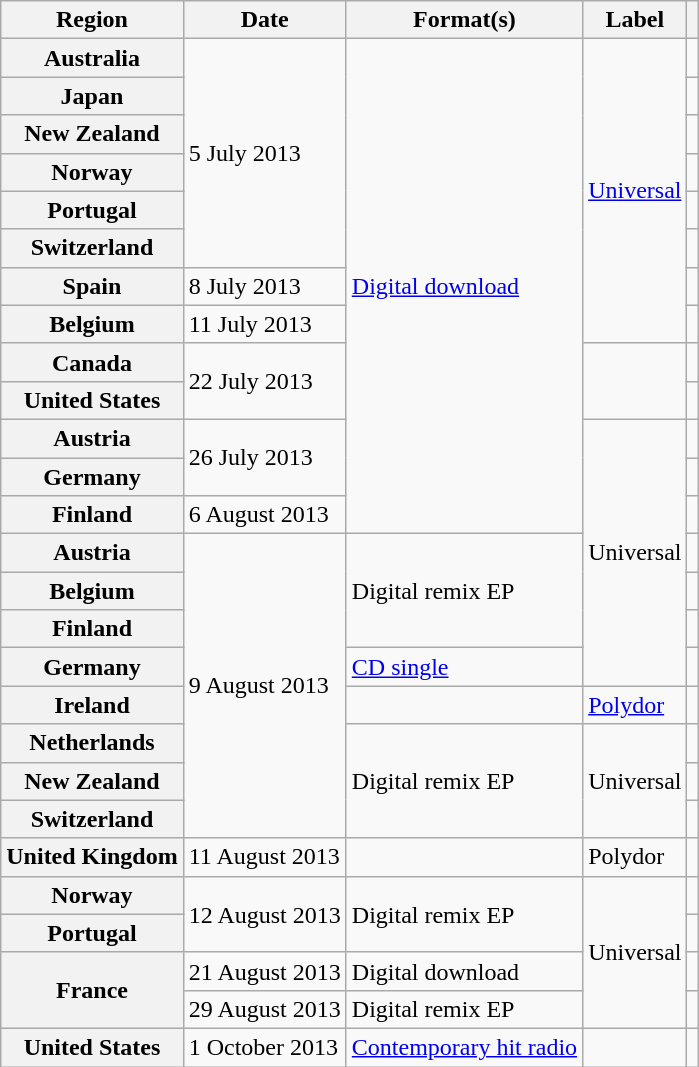<table class="wikitable plainrowheaders">
<tr>
<th scope="col">Region</th>
<th scope="col">Date</th>
<th scope="col">Format(s)</th>
<th scope="col">Label</th>
<th scope="col"></th>
</tr>
<tr>
<th scope="row">Australia</th>
<td rowspan="6">5 July 2013</td>
<td rowspan="13"><a href='#'>Digital download</a></td>
<td rowspan="8"><a href='#'>Universal</a></td>
<td align="center"></td>
</tr>
<tr>
<th scope="row">Japan</th>
<td align="center"></td>
</tr>
<tr>
<th scope="row">New Zealand</th>
<td align="center"></td>
</tr>
<tr>
<th scope="row">Norway</th>
<td align="center"></td>
</tr>
<tr>
<th scope="row">Portugal</th>
<td align="center"></td>
</tr>
<tr>
<th scope="row">Switzerland</th>
<td align="center"></td>
</tr>
<tr>
<th scope="row">Spain</th>
<td>8 July 2013</td>
<td align="center"></td>
</tr>
<tr>
<th scope="row">Belgium</th>
<td>11 July 2013</td>
<td align="center"></td>
</tr>
<tr>
<th scope="row">Canada</th>
<td rowspan="2">22 July 2013</td>
<td rowspan="2"></td>
<td align="center"></td>
</tr>
<tr>
<th scope="row">United States</th>
<td align="center"></td>
</tr>
<tr>
<th scope="row">Austria</th>
<td rowspan="2">26 July 2013</td>
<td rowspan="7">Universal</td>
<td align="center"></td>
</tr>
<tr>
<th scope="row">Germany</th>
<td align="center"></td>
</tr>
<tr>
<th scope="row">Finland</th>
<td>6 August 2013</td>
<td align="center"></td>
</tr>
<tr>
<th scope="row">Austria</th>
<td rowspan="8">9 August 2013</td>
<td rowspan="3">Digital remix EP</td>
<td align="center"></td>
</tr>
<tr>
<th scope="row">Belgium</th>
<td align="center"></td>
</tr>
<tr>
<th scope="row">Finland</th>
<td align="center"></td>
</tr>
<tr>
<th scope="row">Germany</th>
<td><a href='#'>CD single</a></td>
<td align="center"></td>
</tr>
<tr>
<th scope="row">Ireland</th>
<td></td>
<td><a href='#'>Polydor</a></td>
<td align="center"></td>
</tr>
<tr>
<th scope="row">Netherlands</th>
<td rowspan="3">Digital remix EP</td>
<td rowspan="3">Universal</td>
<td align="center"></td>
</tr>
<tr>
<th scope="row">New Zealand</th>
<td align="center"></td>
</tr>
<tr>
<th scope="row">Switzerland</th>
<td align="center"></td>
</tr>
<tr>
<th scope="row">United Kingdom</th>
<td>11 August 2013</td>
<td></td>
<td>Polydor</td>
<td align="center"></td>
</tr>
<tr>
<th scope="row">Norway</th>
<td rowspan="2">12 August 2013</td>
<td rowspan="2">Digital remix EP</td>
<td rowspan="4">Universal</td>
<td align="center"></td>
</tr>
<tr>
<th scope="row">Portugal</th>
<td align="center"></td>
</tr>
<tr>
<th scope="row" rowspan="2">France</th>
<td>21 August 2013</td>
<td>Digital download</td>
<td align="center"></td>
</tr>
<tr>
<td>29 August 2013</td>
<td>Digital remix EP</td>
<td align="center"></td>
</tr>
<tr>
<th scope="row">United States</th>
<td>1 October 2013</td>
<td><a href='#'>Contemporary hit radio</a></td>
<td></td>
<td align="center"></td>
</tr>
</table>
